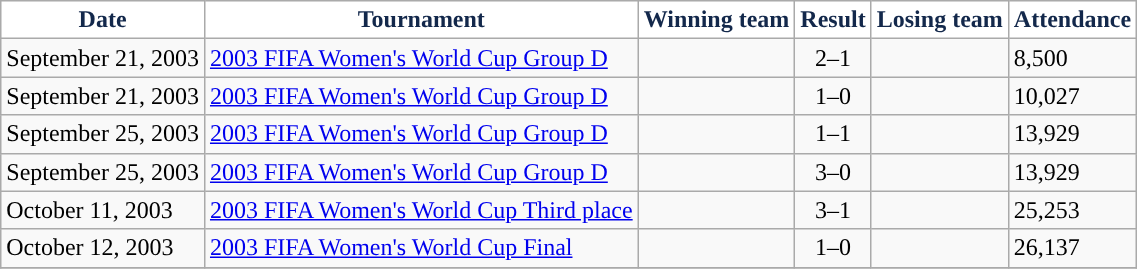<table class="wikitable">
<tr>
<th style="text-align:center; background:#FFFFFF; color:#13284B; ">Date</th>
<th style="text-align:center; background:#FFFFFF; color:#13284B; ">Tournament</th>
<th style="text-align:center; background:#FFFFFF; color:#13284B; ">Winning team</th>
<th style="text-align:center; background:#FFFFFF; color:#13284B; ">Result</th>
<th style="text-align:center; background:#FFFFFF; color:#13284B; ">Losing team</th>
<th style="text-align:center; background:#FFFFFF; color:#13284B; ">Attendance</th>
</tr>
<tr>
<td>September 21, 2003</td>
<td><a href='#'>2003 FIFA Women's World Cup Group D</a></td>
<td></td>
<td align=center>2–1</td>
<td></td>
<td>8,500</td>
</tr>
<tr>
<td>September 21, 2003</td>
<td><a href='#'>2003 FIFA Women's World Cup Group D</a></td>
<td></td>
<td align=center>1–0</td>
<td></td>
<td>10,027</td>
</tr>
<tr>
<td>September 25, 2003</td>
<td><a href='#'>2003 FIFA Women's World Cup Group D</a></td>
<td></td>
<td align=center>1–1</td>
<td></td>
<td>13,929</td>
</tr>
<tr>
<td>September 25, 2003</td>
<td><a href='#'>2003 FIFA Women's World Cup Group D</a></td>
<td></td>
<td align=center>3–0</td>
<td></td>
<td>13,929</td>
</tr>
<tr>
<td>October 11, 2003</td>
<td><a href='#'>2003 FIFA Women's World Cup Third place</a></td>
<td></td>
<td align=center>3–1</td>
<td></td>
<td>25,253</td>
</tr>
<tr>
<td>October 12, 2003</td>
<td><a href='#'>2003 FIFA Women's World Cup Final</a></td>
<td></td>
<td align=center>1–0 </td>
<td></td>
<td>26,137</td>
</tr>
<tr>
</tr>
</table>
